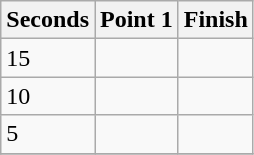<table class="wikitable">
<tr>
<th>Seconds</th>
<th>Point 1</th>
<th>Finish</th>
</tr>
<tr>
<td>15</td>
<td></td>
<td></td>
</tr>
<tr>
<td>10</td>
<td></td>
<td></td>
</tr>
<tr>
<td>5</td>
<td></td>
<td></td>
</tr>
<tr>
</tr>
</table>
